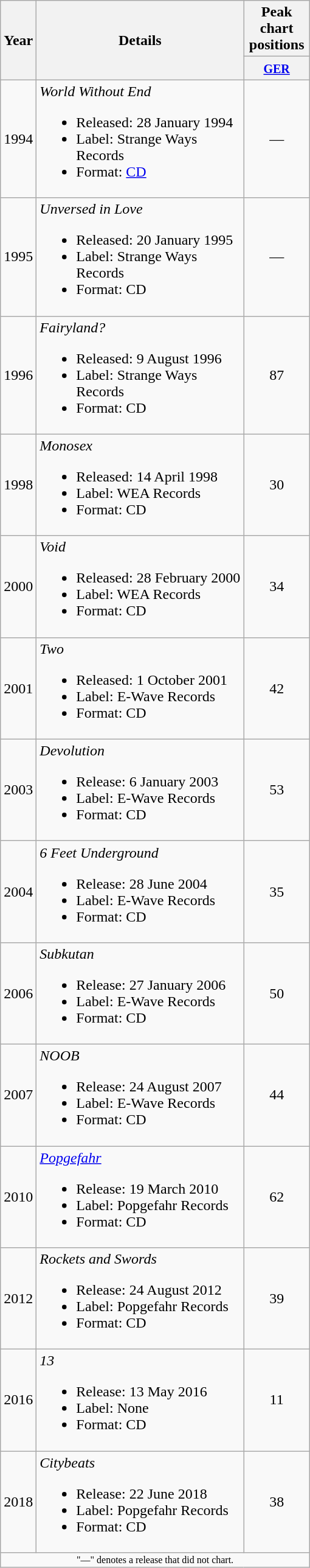<table class="wikitable">
<tr>
<th rowspan="2">Year</th>
<th rowspan="2" width="220">Details</th>
<th colspan="7">Peak chart positions</th>
</tr>
<tr>
<th width="65"><small><a href='#'>GER</a></small><br></th>
</tr>
<tr>
<td>1994</td>
<td><em>World Without End</em><br><ul><li>Released: 28 January 1994</li><li>Label: Strange Ways Records</li><li>Format: <a href='#'>CD</a></li></ul></td>
<td align="center">—</td>
</tr>
<tr>
<td>1995</td>
<td><em>Unversed in Love</em><br><ul><li>Released: 20 January 1995</li><li>Label: Strange Ways Records</li><li>Format: CD</li></ul></td>
<td align="center">—</td>
</tr>
<tr>
<td>1996</td>
<td><em>Fairyland?</em><br><ul><li>Released: 9 August 1996</li><li>Label: Strange Ways Records</li><li>Format: CD</li></ul></td>
<td align="center">87</td>
</tr>
<tr>
<td>1998</td>
<td><em>Monosex</em><br><ul><li>Released: 14 April 1998</li><li>Label: WEA Records</li><li>Format: CD</li></ul></td>
<td align="center">30</td>
</tr>
<tr>
<td>2000</td>
<td><em>Void</em><br><ul><li>Released: 28 February 2000</li><li>Label: WEA Records</li><li>Format: CD</li></ul></td>
<td align="center">34</td>
</tr>
<tr>
<td>2001</td>
<td><em>Two</em><br><ul><li>Released: 1 October 2001</li><li>Label: E-Wave Records</li><li>Format: CD</li></ul></td>
<td align="center">42</td>
</tr>
<tr>
<td>2003</td>
<td><em>Devolution</em><br><ul><li>Release: 6 January 2003</li><li>Label: E-Wave Records</li><li>Format: CD</li></ul></td>
<td align="center">53</td>
</tr>
<tr>
<td>2004</td>
<td><em>6 Feet Underground</em><br><ul><li>Release: 28 June 2004</li><li>Label: E-Wave Records</li><li>Format: CD</li></ul></td>
<td align="center">35</td>
</tr>
<tr>
<td>2006</td>
<td><em>Subkutan</em><br><ul><li>Release: 27 January 2006</li><li>Label: E-Wave Records</li><li>Format: CD</li></ul></td>
<td align="center">50</td>
</tr>
<tr>
<td>2007</td>
<td><em>NOOB</em><br><ul><li>Release: 24 August 2007</li><li>Label: E-Wave Records</li><li>Format: CD</li></ul></td>
<td align="center">44</td>
</tr>
<tr>
<td>2010</td>
<td><em><a href='#'>Popgefahr</a></em><br><ul><li>Release: 19 March 2010</li><li>Label: Popgefahr Records</li><li>Format: CD</li></ul></td>
<td align="center">62</td>
</tr>
<tr>
<td>2012</td>
<td><em>Rockets and Swords</em><br><ul><li>Release: 24 August 2012</li><li>Label: Popgefahr Records</li><li>Format: CD</li></ul></td>
<td align="center">39</td>
</tr>
<tr>
<td>2016</td>
<td><em>13</em><br><ul><li>Release: 13 May 2016</li><li>Label: None</li><li>Format: CD</li></ul></td>
<td align="center">11</td>
</tr>
<tr>
<td>2018</td>
<td><em>Citybeats</em><br><ul><li>Release: 22 June 2018</li><li>Label: Popgefahr Records</li><li>Format: CD</li></ul></td>
<td align="center">38</td>
</tr>
<tr>
<td align="center" colspan="10" style="font-size: 8pt">"—" denotes a release that did not chart.</td>
</tr>
</table>
